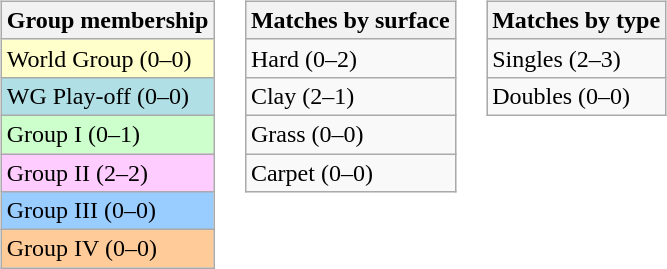<table>
<tr valign=top>
<td><br><table class=wikitable>
<tr>
<th>Group membership</th>
</tr>
<tr bgcolor=#FFFFCC>
<td>World Group (0–0)</td>
</tr>
<tr style="background:#B0E0E6;">
<td>WG Play-off (0–0)</td>
</tr>
<tr bgcolor=#CCFFCC>
<td>Group I (0–1)</td>
</tr>
<tr bgcolor=#FFCCFF>
<td>Group II (2–2)</td>
</tr>
<tr bgcolor=#99CCFF>
<td>Group III (0–0)</td>
</tr>
<tr bgcolor=#FFCC99>
<td>Group IV (0–0)</td>
</tr>
</table>
</td>
<td><br><table class=wikitable>
<tr>
<th>Matches by surface</th>
</tr>
<tr>
<td>Hard (0–2)</td>
</tr>
<tr>
<td>Clay (2–1)</td>
</tr>
<tr>
<td>Grass (0–0)</td>
</tr>
<tr>
<td>Carpet (0–0)</td>
</tr>
</table>
</td>
<td><br><table class=wikitable>
<tr>
<th>Matches by type</th>
</tr>
<tr>
<td>Singles (2–3)</td>
</tr>
<tr>
<td>Doubles (0–0)</td>
</tr>
</table>
</td>
</tr>
</table>
